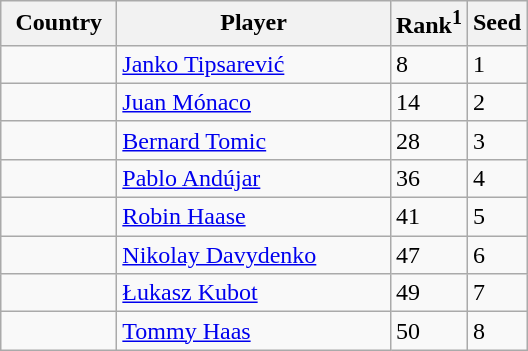<table class="sortable wikitable">
<tr>
<th width="70">Country</th>
<th width="175">Player</th>
<th>Rank<sup>1</sup></th>
<th>Seed</th>
</tr>
<tr>
<td></td>
<td><a href='#'>Janko Tipsarević</a></td>
<td>8</td>
<td>1</td>
</tr>
<tr>
<td></td>
<td><a href='#'>Juan Mónaco</a></td>
<td>14</td>
<td>2</td>
</tr>
<tr>
<td></td>
<td><a href='#'>Bernard Tomic</a></td>
<td>28</td>
<td>3</td>
</tr>
<tr>
<td></td>
<td><a href='#'>Pablo Andújar</a></td>
<td>36</td>
<td>4</td>
</tr>
<tr>
<td></td>
<td><a href='#'>Robin Haase</a></td>
<td>41</td>
<td>5</td>
</tr>
<tr>
<td></td>
<td><a href='#'>Nikolay Davydenko</a></td>
<td>47</td>
<td>6</td>
</tr>
<tr>
<td></td>
<td><a href='#'>Łukasz Kubot</a></td>
<td>49</td>
<td>7</td>
</tr>
<tr>
<td></td>
<td><a href='#'>Tommy Haas</a></td>
<td>50</td>
<td>8</td>
</tr>
</table>
